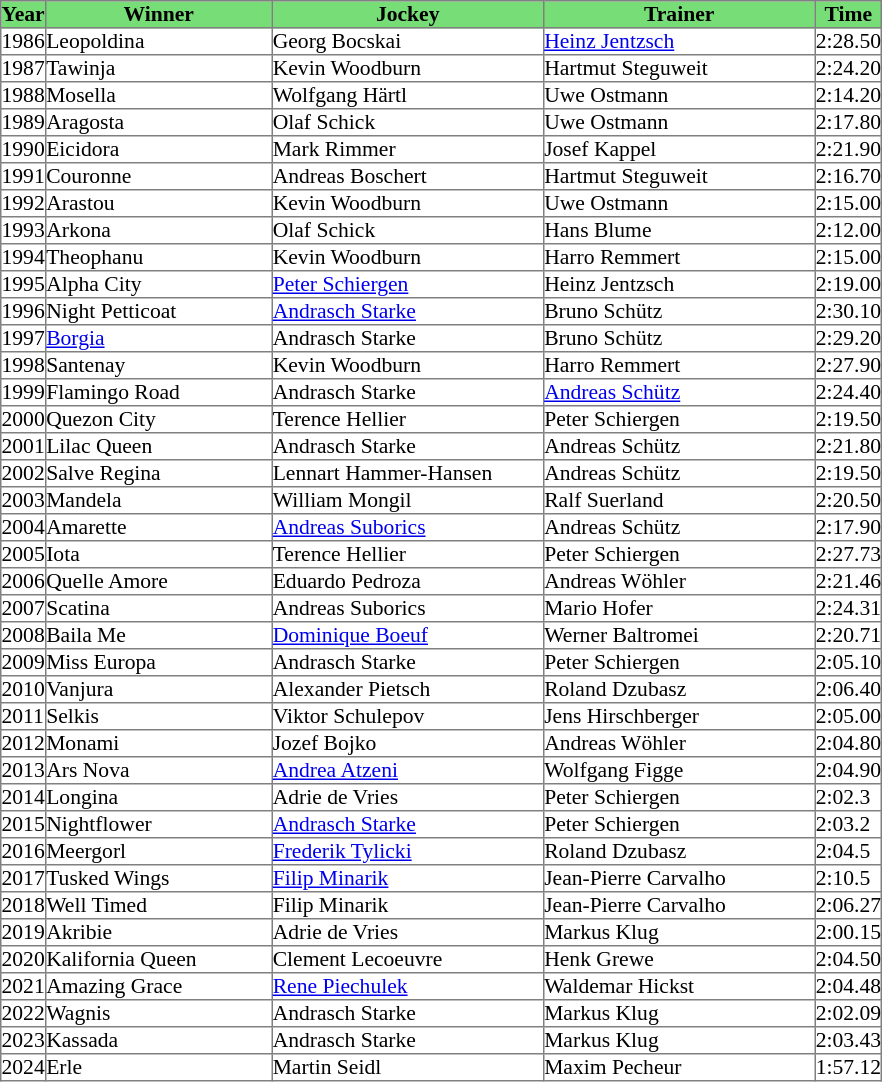<table class = "sortable" | border="1" cellpadding="0" style="border-collapse: collapse; font-size:90%">
<tr bgcolor="#77dd77" align="center">
<th>Year</th>
<th>Winner</th>
<th>Jockey</th>
<th>Trainer</th>
<th>Time</th>
</tr>
<tr>
<td>1986</td>
<td width=150px>Leopoldina</td>
<td width=180px>Georg Bocskai</td>
<td width=180px><a href='#'>Heinz Jentzsch</a></td>
<td>2:28.50</td>
</tr>
<tr>
<td>1987</td>
<td>Tawinja</td>
<td>Kevin Woodburn</td>
<td>Hartmut Steguweit</td>
<td>2:24.20</td>
</tr>
<tr>
<td>1988</td>
<td>Mosella</td>
<td>Wolfgang Härtl</td>
<td>Uwe Ostmann</td>
<td>2:14.20</td>
</tr>
<tr>
<td>1989</td>
<td>Aragosta</td>
<td>Olaf Schick</td>
<td>Uwe Ostmann</td>
<td>2:17.80</td>
</tr>
<tr>
<td>1990</td>
<td>Eicidora</td>
<td>Mark Rimmer</td>
<td>Josef Kappel</td>
<td>2:21.90</td>
</tr>
<tr>
<td>1991</td>
<td>Couronne</td>
<td>Andreas Boschert</td>
<td>Hartmut Steguweit</td>
<td>2:16.70</td>
</tr>
<tr>
<td>1992</td>
<td>Arastou</td>
<td>Kevin Woodburn</td>
<td>Uwe Ostmann</td>
<td>2:15.00</td>
</tr>
<tr>
<td>1993</td>
<td>Arkona</td>
<td>Olaf Schick</td>
<td>Hans Blume</td>
<td>2:12.00</td>
</tr>
<tr>
<td>1994</td>
<td>Theophanu</td>
<td>Kevin Woodburn</td>
<td>Harro Remmert</td>
<td>2:15.00</td>
</tr>
<tr>
<td>1995</td>
<td>Alpha City</td>
<td><a href='#'>Peter Schiergen</a></td>
<td>Heinz Jentzsch</td>
<td>2:19.00</td>
</tr>
<tr>
<td>1996</td>
<td>Night Petticoat</td>
<td><a href='#'>Andrasch Starke</a></td>
<td>Bruno Schütz</td>
<td>2:30.10</td>
</tr>
<tr>
<td>1997</td>
<td><a href='#'>Borgia</a></td>
<td>Andrasch Starke</td>
<td>Bruno Schütz</td>
<td>2:29.20</td>
</tr>
<tr>
<td>1998</td>
<td>Santenay</td>
<td>Kevin Woodburn</td>
<td>Harro Remmert</td>
<td>2:27.90</td>
</tr>
<tr>
<td>1999</td>
<td>Flamingo Road</td>
<td>Andrasch Starke</td>
<td><a href='#'>Andreas Schütz</a></td>
<td>2:24.40</td>
</tr>
<tr>
<td>2000</td>
<td>Quezon City</td>
<td>Terence Hellier</td>
<td>Peter Schiergen</td>
<td>2:19.50</td>
</tr>
<tr>
<td>2001</td>
<td>Lilac Queen</td>
<td>Andrasch Starke</td>
<td>Andreas Schütz</td>
<td>2:21.80</td>
</tr>
<tr>
<td>2002</td>
<td>Salve Regina</td>
<td>Lennart Hammer-Hansen</td>
<td>Andreas Schütz</td>
<td>2:19.50</td>
</tr>
<tr>
<td>2003</td>
<td>Mandela</td>
<td>William Mongil</td>
<td>Ralf Suerland</td>
<td>2:20.50</td>
</tr>
<tr>
<td>2004</td>
<td>Amarette</td>
<td><a href='#'>Andreas Suborics</a></td>
<td>Andreas Schütz</td>
<td>2:17.90</td>
</tr>
<tr>
<td>2005</td>
<td>Iota</td>
<td>Terence Hellier</td>
<td>Peter Schiergen</td>
<td>2:27.73</td>
</tr>
<tr>
<td>2006</td>
<td>Quelle Amore</td>
<td>Eduardo Pedroza</td>
<td>Andreas Wöhler</td>
<td>2:21.46</td>
</tr>
<tr>
<td>2007</td>
<td>Scatina</td>
<td>Andreas Suborics</td>
<td>Mario Hofer</td>
<td>2:24.31</td>
</tr>
<tr>
<td>2008</td>
<td>Baila Me</td>
<td><a href='#'>Dominique Boeuf</a></td>
<td>Werner Baltromei</td>
<td>2:20.71</td>
</tr>
<tr>
<td>2009</td>
<td>Miss Europa</td>
<td>Andrasch Starke</td>
<td>Peter Schiergen</td>
<td>2:05.10</td>
</tr>
<tr>
<td>2010</td>
<td>Vanjura</td>
<td>Alexander Pietsch</td>
<td>Roland Dzubasz</td>
<td>2:06.40</td>
</tr>
<tr>
<td>2011</td>
<td>Selkis</td>
<td>Viktor Schulepov</td>
<td>Jens Hirschberger</td>
<td>2:05.00</td>
</tr>
<tr>
<td>2012</td>
<td>Monami </td>
<td>Jozef Bojko</td>
<td>Andreas Wöhler</td>
<td>2:04.80</td>
</tr>
<tr>
<td>2013</td>
<td>Ars Nova</td>
<td><a href='#'>Andrea Atzeni</a></td>
<td>Wolfgang Figge</td>
<td>2:04.90</td>
</tr>
<tr>
<td>2014</td>
<td>Longina</td>
<td>Adrie de Vries</td>
<td>Peter Schiergen</td>
<td>2:02.3</td>
</tr>
<tr>
<td>2015</td>
<td>Nightflower</td>
<td><a href='#'>Andrasch Starke</a></td>
<td>Peter Schiergen</td>
<td>2:03.2</td>
</tr>
<tr>
<td>2016</td>
<td>Meergorl</td>
<td><a href='#'>Frederik Tylicki</a></td>
<td>Roland Dzubasz</td>
<td>2:04.5</td>
</tr>
<tr>
<td>2017</td>
<td>Tusked Wings</td>
<td><a href='#'>Filip Minarik</a></td>
<td>Jean-Pierre Carvalho</td>
<td>2:10.5</td>
</tr>
<tr>
<td>2018</td>
<td>Well Timed</td>
<td>Filip Minarik</td>
<td>Jean-Pierre Carvalho</td>
<td>2:06.27</td>
</tr>
<tr>
<td>2019</td>
<td>Akribie</td>
<td>Adrie de Vries</td>
<td>Markus Klug</td>
<td>2:00.15</td>
</tr>
<tr>
<td>2020</td>
<td>Kalifornia Queen</td>
<td>Clement Lecoeuvre</td>
<td>Henk Grewe</td>
<td>2:04.50</td>
</tr>
<tr>
<td>2021</td>
<td>Amazing Grace</td>
<td><a href='#'>Rene Piechulek</a></td>
<td>Waldemar Hickst</td>
<td>2:04.48</td>
</tr>
<tr>
<td>2022</td>
<td>Wagnis</td>
<td>Andrasch Starke</td>
<td>Markus Klug</td>
<td>2:02.09</td>
</tr>
<tr>
<td>2023</td>
<td>Kassada</td>
<td>Andrasch Starke</td>
<td>Markus Klug</td>
<td>2:03.43</td>
</tr>
<tr>
<td>2024</td>
<td>Erle</td>
<td>Martin Seidl</td>
<td>Maxim Pecheur</td>
<td>1:57.12</td>
</tr>
</table>
